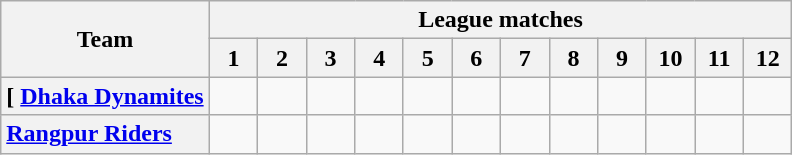<table class="wikitable">
<tr>
<th rowspan="2">Team</th>
<th colspan="14"><span>League matches</span></th>
</tr>
<tr>
<th width=25>1</th>
<th width=25>2</th>
<th width=25>3</th>
<th width=25>4</th>
<th width=25>5</th>
<th width=25>6</th>
<th width=25>7</th>
<th width=25>8</th>
<th width=25>9</th>
<th width=25>10</th>
<th width=25>11</th>
<th width=25>12</th>
</tr>
<tr>
<th style="text-align:left">[ <a href='#'>Dhaka Dynamites</a></th>
<td></td>
<td></td>
<td></td>
<td></td>
<td></td>
<td></td>
<td></td>
<td></td>
<td></td>
<td></td>
<td></td>
<td></td>
</tr>
<tr>
<th style="text-align:left"><a href='#'>Rangpur Riders</a></th>
<td></td>
<td></td>
<td></td>
<td></td>
<td></td>
<td></td>
<td></td>
<td></td>
<td></td>
<td></td>
<td></td>
<td></td>
</tr>
</table>
